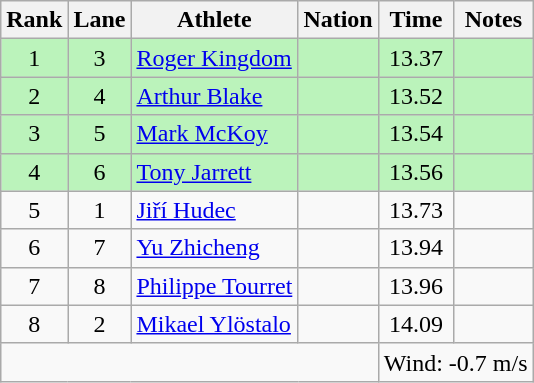<table class="wikitable sortable" style="text-align:center">
<tr>
<th>Rank</th>
<th>Lane</th>
<th>Athlete</th>
<th>Nation</th>
<th>Time</th>
<th>Notes</th>
</tr>
<tr style="background:#bbf3bb;">
<td>1</td>
<td>3</td>
<td align=left><a href='#'>Roger Kingdom</a></td>
<td align=left></td>
<td>13.37</td>
<td></td>
</tr>
<tr style="background:#bbf3bb;">
<td>2</td>
<td>4</td>
<td align=left><a href='#'>Arthur Blake</a></td>
<td align=left></td>
<td>13.52</td>
<td></td>
</tr>
<tr style="background:#bbf3bb;">
<td>3</td>
<td>5</td>
<td align=left><a href='#'>Mark McKoy</a></td>
<td align=left></td>
<td>13.54</td>
<td></td>
</tr>
<tr style="background:#bbf3bb;">
<td>4</td>
<td>6</td>
<td align=left><a href='#'>Tony Jarrett</a></td>
<td align=left></td>
<td>13.56</td>
<td></td>
</tr>
<tr>
<td>5</td>
<td>1</td>
<td align=left><a href='#'>Jiří Hudec</a></td>
<td align=left></td>
<td>13.73</td>
<td></td>
</tr>
<tr>
<td>6</td>
<td>7</td>
<td align=left><a href='#'>Yu Zhicheng</a></td>
<td align=left></td>
<td>13.94</td>
<td></td>
</tr>
<tr>
<td>7</td>
<td>8</td>
<td align=left><a href='#'>Philippe Tourret</a></td>
<td align=left></td>
<td>13.96</td>
<td></td>
</tr>
<tr>
<td>8</td>
<td>2</td>
<td align=left><a href='#'>Mikael Ylöstalo</a></td>
<td align=left></td>
<td>14.09</td>
<td></td>
</tr>
<tr class="sortbottom">
<td colspan=4></td>
<td colspan="2" style="text-align:left;">Wind: -0.7 m/s</td>
</tr>
</table>
